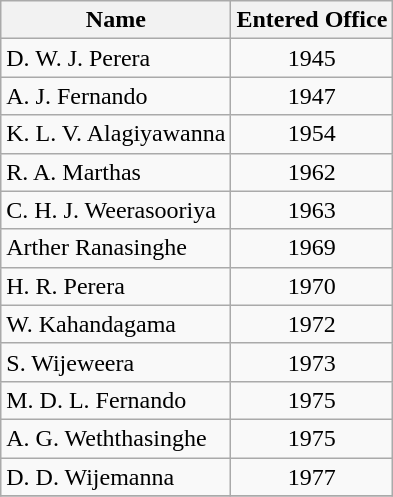<table class="wikitable" style="float:left; margin-right:1em">
<tr>
<th>Name</th>
<th>Entered Office</th>
</tr>
<tr>
<td>D. W. J. Perera</td>
<td align="center">1945</td>
</tr>
<tr>
<td>A. J. Fernando</td>
<td align="center">1947</td>
</tr>
<tr>
<td>K. L. V. Alagiyawanna</td>
<td align="center">1954</td>
</tr>
<tr>
<td>R. A. Marthas</td>
<td align="center">1962</td>
</tr>
<tr>
<td>C. H. J. Weerasooriya</td>
<td align="center">1963</td>
</tr>
<tr>
<td>Arther Ranasinghe</td>
<td align="center">1969</td>
</tr>
<tr>
<td>H. R. Perera</td>
<td align="center">1970</td>
</tr>
<tr>
<td>W. Kahandagama</td>
<td align="center">1972</td>
</tr>
<tr>
<td>S. Wijeweera</td>
<td align="center">1973</td>
</tr>
<tr>
<td>M. D. L. Fernando</td>
<td align="center">1975</td>
</tr>
<tr>
<td>A. G. Weththasinghe</td>
<td align="center">1975</td>
</tr>
<tr>
<td>D. D. Wijemanna</td>
<td align="center">1977</td>
</tr>
<tr>
</tr>
</table>
